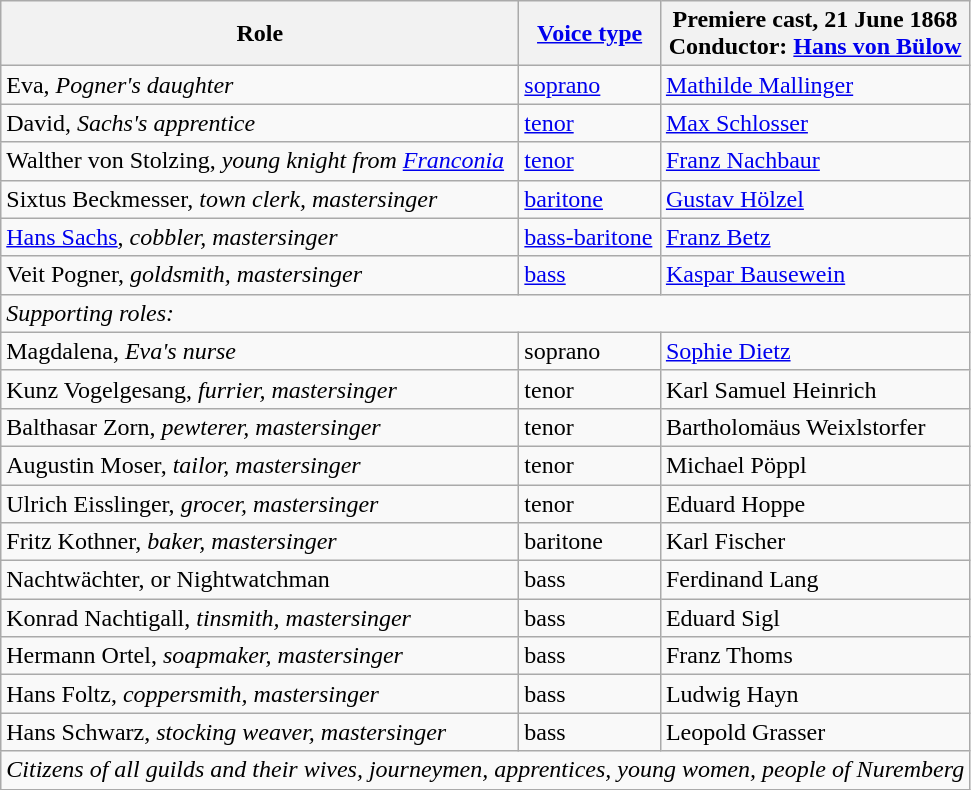<table class="wikitable">
<tr>
<th>Role</th>
<th><a href='#'>Voice type</a></th>
<th>Premiere cast, 21 June 1868<br>Conductor: <a href='#'>Hans von Bülow</a></th>
</tr>
<tr>
<td>Eva, <em>Pogner's daughter</em></td>
<td><a href='#'>soprano</a></td>
<td><a href='#'>Mathilde Mallinger</a></td>
</tr>
<tr>
<td>David, <em>Sachs's apprentice</em></td>
<td><a href='#'>tenor</a></td>
<td><a href='#'>Max Schlosser</a></td>
</tr>
<tr>
<td>Walther von Stolzing, <em>young knight from <a href='#'>Franconia</a></em></td>
<td><a href='#'>tenor</a></td>
<td><a href='#'>Franz Nachbaur</a></td>
</tr>
<tr>
<td>Sixtus Beckmesser, <em>town clerk, mastersinger</em></td>
<td><a href='#'>baritone</a></td>
<td><a href='#'>Gustav Hölzel</a></td>
</tr>
<tr>
<td><a href='#'>Hans Sachs</a>, <em>cobbler, mastersinger</em></td>
<td><a href='#'>bass-baritone</a></td>
<td><a href='#'>Franz Betz</a></td>
</tr>
<tr>
<td>Veit Pogner, <em>goldsmith, mastersinger</em></td>
<td><a href='#'>bass</a></td>
<td><a href='#'>Kaspar Bausewein</a></td>
</tr>
<tr>
<td colspan="3"><em>Supporting roles:</em></td>
</tr>
<tr>
<td>Magdalena, <em>Eva's nurse</em></td>
<td>soprano</td>
<td><a href='#'>Sophie Dietz</a></td>
</tr>
<tr>
<td>Kunz Vogelgesang, <em>furrier, mastersinger</em></td>
<td>tenor</td>
<td>Karl Samuel Heinrich</td>
</tr>
<tr>
<td>Balthasar Zorn, <em>pewterer, mastersinger</em></td>
<td>tenor</td>
<td>Bartholomäus Weixlstorfer</td>
</tr>
<tr>
<td>Augustin Moser, <em>tailor, mastersinger</em></td>
<td>tenor</td>
<td>Michael Pöppl</td>
</tr>
<tr>
<td>Ulrich Eisslinger, <em>grocer, mastersinger</em></td>
<td>tenor</td>
<td>Eduard Hoppe</td>
</tr>
<tr>
<td>Fritz Kothner, <em>baker, mastersinger</em></td>
<td>baritone</td>
<td>Karl Fischer</td>
</tr>
<tr>
<td>Nachtwächter, or Nightwatchman</td>
<td>bass</td>
<td>Ferdinand Lang</td>
</tr>
<tr>
<td>Konrad Nachtigall, <em>tinsmith, mastersinger</em></td>
<td>bass</td>
<td>Eduard Sigl</td>
</tr>
<tr>
<td>Hermann Ortel, <em>soapmaker, mastersinger</em></td>
<td>bass</td>
<td>Franz Thoms</td>
</tr>
<tr>
<td>Hans Foltz, <em>coppersmith, mastersinger</em></td>
<td>bass</td>
<td>Ludwig Hayn</td>
</tr>
<tr>
<td>Hans Schwarz, <em>stocking weaver, mastersinger</em></td>
<td>bass</td>
<td>Leopold Grasser</td>
</tr>
<tr>
<td colspan="3"><em>Citizens of all guilds and their wives, journeymen, apprentices, young women, people of Nuremberg</em></td>
</tr>
</table>
